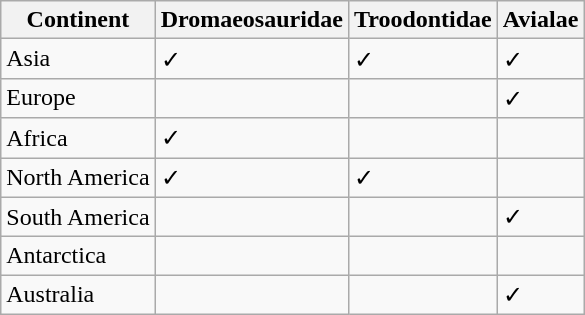<table class="wikitable">
<tr>
<th>Continent</th>
<th>Dromaeosauridae</th>
<th>Troodontidae</th>
<th>Avialae</th>
</tr>
<tr>
<td>Asia</td>
<td>✓</td>
<td>✓</td>
<td>✓</td>
</tr>
<tr>
<td>Europe</td>
<td></td>
<td></td>
<td>✓</td>
</tr>
<tr>
<td>Africa</td>
<td>✓</td>
<td></td>
<td></td>
</tr>
<tr>
<td>North America</td>
<td>✓</td>
<td>✓</td>
<td></td>
</tr>
<tr>
<td>South America</td>
<td></td>
<td></td>
<td>✓</td>
</tr>
<tr>
<td>Antarctica</td>
<td></td>
<td></td>
<td></td>
</tr>
<tr>
<td>Australia</td>
<td></td>
<td></td>
<td>✓</td>
</tr>
</table>
